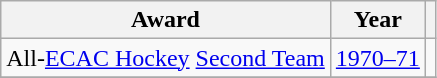<table class="wikitable">
<tr>
<th>Award</th>
<th>Year</th>
<th></th>
</tr>
<tr>
<td>All-<a href='#'>ECAC Hockey</a> <a href='#'>Second Team</a></td>
<td><a href='#'>1970–71</a></td>
<td></td>
</tr>
<tr>
</tr>
</table>
